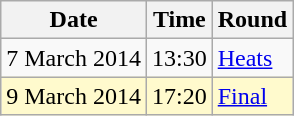<table class="wikitable">
<tr>
<th>Date</th>
<th>Time</th>
<th>Round</th>
</tr>
<tr>
<td>7 March 2014</td>
<td>13:30</td>
<td><a href='#'>Heats</a></td>
</tr>
<tr style=background:lemonchiffon>
<td>9 March 2014</td>
<td>17:20</td>
<td><a href='#'>Final</a></td>
</tr>
</table>
